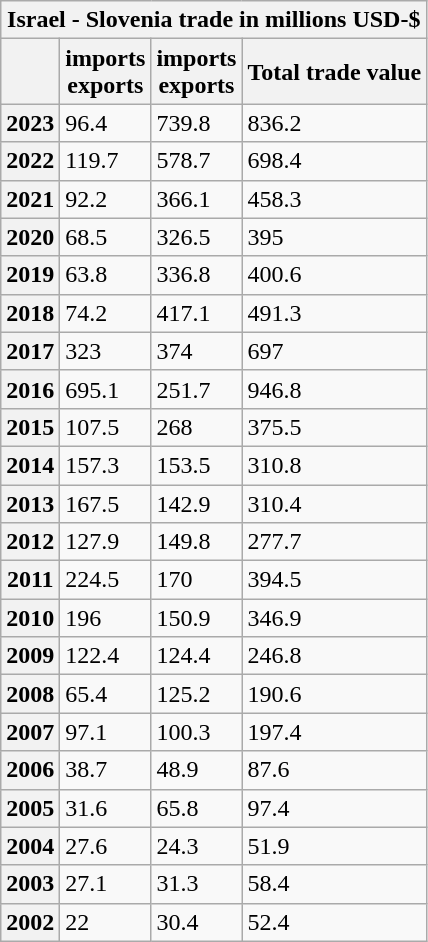<table class="wikitable mw-collapsible mw-collapsed">
<tr>
<th colspan="4">Israel - Slovenia trade in millions USD-$</th>
</tr>
<tr>
<th></th>
<th> imports<br> exports</th>
<th> imports<br> exports</th>
<th>Total trade value</th>
</tr>
<tr>
<th>2023</th>
<td>96.4</td>
<td>739.8</td>
<td>836.2</td>
</tr>
<tr>
<th>2022</th>
<td>119.7</td>
<td>578.7</td>
<td>698.4</td>
</tr>
<tr>
<th>2021</th>
<td>92.2</td>
<td>366.1</td>
<td>458.3</td>
</tr>
<tr>
<th>2020</th>
<td>68.5</td>
<td>326.5</td>
<td>395</td>
</tr>
<tr>
<th>2019</th>
<td>63.8</td>
<td>336.8</td>
<td>400.6</td>
</tr>
<tr>
<th>2018</th>
<td>74.2</td>
<td>417.1</td>
<td>491.3</td>
</tr>
<tr>
<th>2017</th>
<td>323</td>
<td>374</td>
<td>697</td>
</tr>
<tr>
<th>2016</th>
<td>695.1</td>
<td>251.7</td>
<td>946.8</td>
</tr>
<tr>
<th>2015</th>
<td>107.5</td>
<td>268</td>
<td>375.5</td>
</tr>
<tr>
<th>2014</th>
<td>157.3</td>
<td>153.5</td>
<td>310.8</td>
</tr>
<tr>
<th>2013</th>
<td>167.5</td>
<td>142.9</td>
<td>310.4</td>
</tr>
<tr>
<th>2012</th>
<td>127.9</td>
<td>149.8</td>
<td>277.7</td>
</tr>
<tr>
<th>2011</th>
<td>224.5</td>
<td>170</td>
<td>394.5</td>
</tr>
<tr>
<th>2010</th>
<td>196</td>
<td>150.9</td>
<td>346.9</td>
</tr>
<tr>
<th>2009</th>
<td>122.4</td>
<td>124.4</td>
<td>246.8</td>
</tr>
<tr>
<th>2008</th>
<td>65.4</td>
<td>125.2</td>
<td>190.6</td>
</tr>
<tr>
<th>2007</th>
<td>97.1</td>
<td>100.3</td>
<td>197.4</td>
</tr>
<tr>
<th>2006</th>
<td>38.7</td>
<td>48.9</td>
<td>87.6</td>
</tr>
<tr>
<th>2005</th>
<td>31.6</td>
<td>65.8</td>
<td>97.4</td>
</tr>
<tr>
<th>2004</th>
<td>27.6</td>
<td>24.3</td>
<td>51.9</td>
</tr>
<tr>
<th>2003</th>
<td>27.1</td>
<td>31.3</td>
<td>58.4</td>
</tr>
<tr>
<th>2002</th>
<td>22</td>
<td>30.4</td>
<td>52.4</td>
</tr>
</table>
